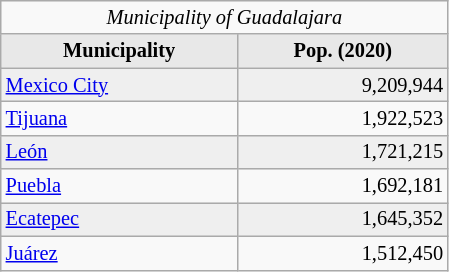<table style="width: 22em; font-size: 85%; text-align: left;" class="wikitable floatright">
<tr>
<td colspan="2" style="text-align:center"><em>Municipality of Guadalajara</em></td>
</tr>
<tr>
<th style="background:#e8e8e8;">Municipality</th>
<th style="background:#e8e8e8;">Pop. (2020)</th>
</tr>
<tr>
<td style="background:#efefef;"><a href='#'>Mexico City</a></td>
<td style="background:#efefef;" align=right>9,209,944</td>
</tr>
<tr>
<td><a href='#'>Tijuana</a></td>
<td align=right>1,922,523</td>
</tr>
<tr>
<td style="background:#efefef;"><a href='#'>León</a></td>
<td style="background:#efefef;" align=right>1,721,215</td>
</tr>
<tr>
<td><a href='#'>Puebla</a></td>
<td align=right>1,692,181</td>
</tr>
<tr>
<td style="background:#efefef;"><a href='#'>Ecatepec</a></td>
<td style="background:#efefef;" align=right>1,645,352</td>
</tr>
<tr>
<td><a href='#'>Juárez</a></td>
<td align=right>1,512,450</td>
</tr>
</table>
